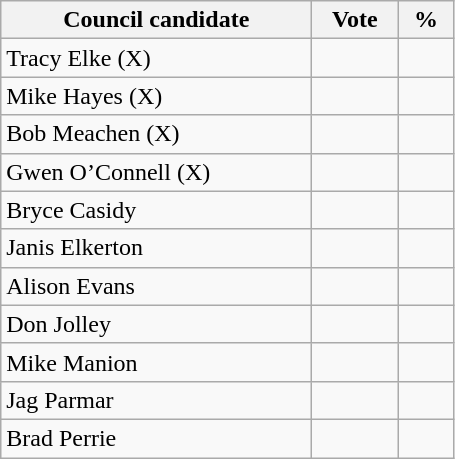<table class="wikitable">
<tr>
<th width="200px">Council candidate</th>
<th width="50px">Vote</th>
<th width="30px">%</th>
</tr>
<tr>
<td>Tracy Elke (X)</td>
<td></td>
<td></td>
</tr>
<tr>
<td>Mike Hayes (X)</td>
<td></td>
<td></td>
</tr>
<tr>
<td>Bob Meachen (X)</td>
<td></td>
<td></td>
</tr>
<tr>
<td>Gwen O’Connell (X)</td>
<td></td>
<td></td>
</tr>
<tr>
<td>Bryce Casidy</td>
<td></td>
<td></td>
</tr>
<tr>
<td>Janis Elkerton</td>
<td></td>
<td></td>
</tr>
<tr>
<td>Alison Evans</td>
<td></td>
<td></td>
</tr>
<tr>
<td>Don Jolley</td>
<td></td>
<td></td>
</tr>
<tr>
<td>Mike Manion</td>
<td></td>
<td></td>
</tr>
<tr>
<td>Jag Parmar</td>
<td></td>
<td></td>
</tr>
<tr>
<td>Brad Perrie</td>
<td></td>
<td></td>
</tr>
</table>
